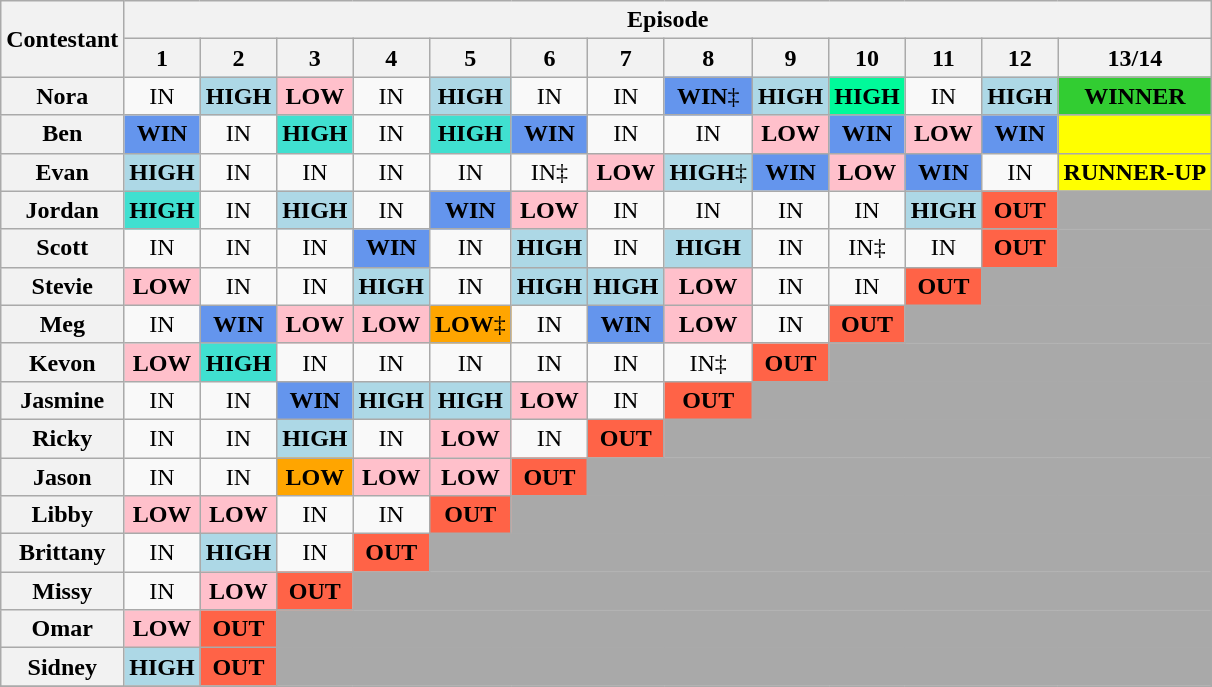<table class="wikitable" style="text-align:center;font-size:100%">
<tr>
<th rowspan=2>Contestant</th>
<th colspan=13>Episode</th>
</tr>
<tr>
<th>1</th>
<th>2</th>
<th>3</th>
<th>4</th>
<th>5</th>
<th>6</th>
<th>7</th>
<th>8</th>
<th>9</th>
<th>10</th>
<th>11</th>
<th>12</th>
<th>13/14</th>
</tr>
<tr>
<th>Nora</th>
<td>IN</td>
<td style="background:lightblue;"><strong>HIGH</strong></td>
<td style="background:pink;"><strong>LOW</strong></td>
<td>IN</td>
<td style="background:lightblue;"><strong>HIGH</strong></td>
<td>IN</td>
<td>IN</td>
<td style="background:cornflowerblue;"><strong>WIN</strong>‡</td>
<td style="background:lightblue;"><strong>HIGH</strong></td>
<td style="background:mediumspringgreen;"><strong>HIGH</strong></td>
<td>IN</td>
<td style="background:lightblue;"><strong>HIGH</strong></td>
<td style="background:limegreen;"><strong>WINNER</strong></td>
</tr>
<tr>
<th>Ben</th>
<td style="background:cornflowerblue;"><strong>WIN</strong></td>
<td>IN</td>
<td style="background:turquoise;"><strong>HIGH</strong></td>
<td>IN</td>
<td style="background:turquoise;"><strong>HIGH</strong></td>
<td style="background:cornflowerblue;"><strong>WIN</strong></td>
<td>IN</td>
<td>IN</td>
<td style="background:pink;"><strong>LOW</strong></td>
<td style="background:cornflowerblue;"><strong>WIN</strong></td>
<td style="background:pink;"><strong>LOW</strong></td>
<td style="background:cornflowerblue;"><strong>WIN</strong></td>
<td style="background:yellow;"></td>
</tr>
<tr>
<th>Evan</th>
<td style="background:lightblue;"><strong>HIGH</strong></td>
<td>IN</td>
<td>IN</td>
<td>IN</td>
<td>IN</td>
<td>IN‡</td>
<td style="background:pink;"><strong>LOW</strong></td>
<td style="background:lightblue;"><strong>HIGH</strong>‡</td>
<td style="background:cornflowerblue;"><strong>WIN</strong></td>
<td style="background:pink;"><strong>LOW</strong></td>
<td style="background:cornflowerblue;"><strong>WIN</strong></td>
<td>IN</td>
<td style="background:yellow;"><strong>RUNNER-UP</strong></td>
</tr>
<tr>
<th>Jordan</th>
<td style="background:turquoise;"><strong>HIGH</strong></td>
<td>IN</td>
<td style="background:lightblue;"><strong>HIGH</strong></td>
<td>IN</td>
<td style="background:cornflowerblue;"><strong>WIN</strong></td>
<td style="background:pink;"><strong>LOW</strong></td>
<td>IN</td>
<td>IN</td>
<td>IN</td>
<td>IN</td>
<td style="background:lightblue;"><strong>HIGH</strong></td>
<td style="background:tomato;"><strong>OUT</strong></td>
<td colspan="5" style="background:darkgrey;"></td>
</tr>
<tr>
<th>Scott</th>
<td>IN</td>
<td>IN</td>
<td>IN</td>
<td style="background:cornflowerblue;"><strong>WIN</strong></td>
<td>IN</td>
<td style="background:lightblue;"><strong>HIGH</strong></td>
<td>IN</td>
<td style="background:lightblue;"><strong>HIGH</strong></td>
<td>IN</td>
<td>IN‡</td>
<td>IN</td>
<td style="background:tomato;"><strong>OUT</strong></td>
<td colspan="5" style="background:darkgrey;"></td>
</tr>
<tr>
<th>Stevie</th>
<td style="background:pink;"><strong>LOW</strong></td>
<td>IN</td>
<td>IN</td>
<td style="background:lightblue;"><strong>HIGH</strong></td>
<td>IN</td>
<td style="background:lightblue;"><strong>HIGH</strong></td>
<td style="background:lightblue;"><strong>HIGH</strong></td>
<td style="background:pink;"><strong>LOW</strong></td>
<td>IN</td>
<td>IN</td>
<td style="background:tomato;"><strong>OUT</strong></td>
<td colspan="6" style="background:darkgrey;"></td>
</tr>
<tr>
<th>Meg</th>
<td>IN</td>
<td style="background:cornflowerblue;"><strong>WIN</strong></td>
<td style="background:pink;"><strong>LOW</strong></td>
<td style="background:pink;"><strong>LOW</strong></td>
<td style="background:orange;"><strong>LOW</strong>‡</td>
<td>IN</td>
<td style="background:cornflowerblue;"><strong>WIN</strong></td>
<td style="background:pink;"><strong>LOW</strong></td>
<td>IN</td>
<td style="background:tomato;"><strong>OUT</strong></td>
<td colspan="7" style="background:darkgrey;"></td>
</tr>
<tr>
<th>Kevon</th>
<td style="background:pink;"><strong>LOW</strong></td>
<td style="background:turquoise;"><strong>HIGH</strong></td>
<td>IN</td>
<td>IN</td>
<td>IN</td>
<td>IN</td>
<td>IN</td>
<td>IN‡</td>
<td style="background:tomato;"><strong>OUT</strong></td>
<td colspan="8" style="background:darkgrey;"></td>
</tr>
<tr>
<th>Jasmine</th>
<td>IN</td>
<td>IN</td>
<td style="background:cornflowerblue;"><strong>WIN</strong></td>
<td style="background:lightblue;"><strong>HIGH</strong></td>
<td style="background:lightblue;"><strong>HIGH</strong></td>
<td style="background:pink;"><strong>LOW</strong></td>
<td>IN</td>
<td style="background:tomato;"><strong>OUT</strong></td>
<td colspan="9" style="background:darkgrey;"></td>
</tr>
<tr>
<th>Ricky</th>
<td>IN</td>
<td>IN</td>
<td style="background:lightblue;"><strong>HIGH</strong></td>
<td>IN</td>
<td style="background:pink;"><strong>LOW</strong></td>
<td>IN</td>
<td style="background:tomato;"><strong>OUT</strong></td>
<td colspan="10" style="background:darkgrey;"></td>
</tr>
<tr>
<th>Jason</th>
<td>IN</td>
<td>IN</td>
<td style="background:orange;"><strong>LOW</strong></td>
<td style="background:pink;"><strong>LOW</strong></td>
<td style="background:pink;"><strong>LOW</strong></td>
<td style="background:tomato;"><strong>OUT</strong></td>
<td colspan="11" style="background:darkgrey;"></td>
</tr>
<tr>
<th>Libby</th>
<td style="background:pink;"><strong>LOW</strong></td>
<td style="background:pink;"><strong>LOW</strong></td>
<td>IN</td>
<td>IN</td>
<td style="background:tomato;"><strong>OUT</strong></td>
<td colspan="12" style="background:darkgrey;"></td>
</tr>
<tr>
<th>Brittany</th>
<td>IN</td>
<td style="background:lightblue;"><strong>HIGH</strong></td>
<td>IN</td>
<td style="background:tomato;"><strong>OUT</strong></td>
<td colspan="13" style="background:darkgrey;"></td>
</tr>
<tr>
<th>Missy</th>
<td>IN</td>
<td style="background:pink;"><strong>LOW</strong></td>
<td style="background:tomato;"><strong>OUT</strong></td>
<td colspan="14" style="background:darkgrey;"></td>
</tr>
<tr>
<th>Omar</th>
<td style="background:pink;"><strong>LOW</strong></td>
<td style="background:tomato;"><strong>OUT</strong></td>
<td colspan="15" style="background:darkgrey;"></td>
</tr>
<tr>
<th>Sidney</th>
<td style="background:lightblue;"><strong>HIGH</strong></td>
<td style="background:tomato;"><strong>OUT</strong></td>
<td colspan="15" style="background:darkgrey;"></td>
</tr>
<tr>
</tr>
</table>
